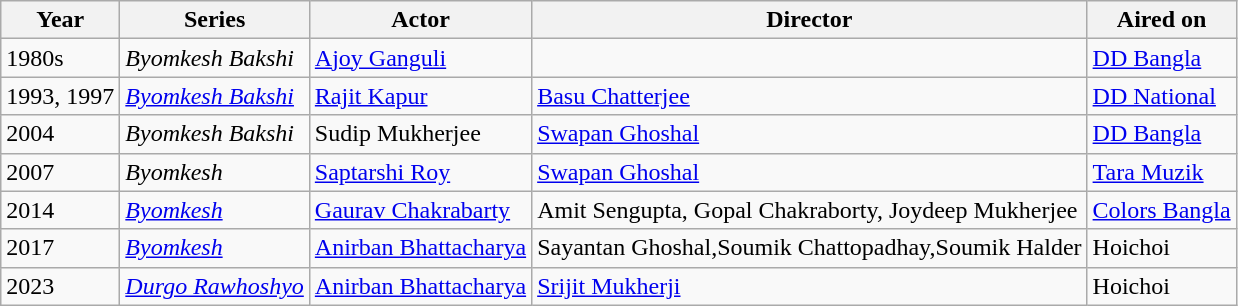<table class="wikitable sortable">
<tr>
<th>Year</th>
<th>Series</th>
<th>Actor</th>
<th>Director</th>
<th>Aired on</th>
</tr>
<tr>
<td>1980s</td>
<td><em>Byomkesh Bakshi</em></td>
<td><a href='#'>Ajoy Ganguli</a></td>
<td></td>
<td><a href='#'>DD Bangla</a></td>
</tr>
<tr>
<td>1993, 1997</td>
<td><em><a href='#'>Byomkesh Bakshi</a></em></td>
<td><a href='#'>Rajit Kapur</a></td>
<td><a href='#'>Basu Chatterjee</a></td>
<td><a href='#'>DD National</a></td>
</tr>
<tr>
<td>2004</td>
<td><em>Byomkesh Bakshi</em></td>
<td>Sudip Mukherjee</td>
<td><a href='#'>Swapan Ghoshal</a></td>
<td><a href='#'>DD Bangla</a></td>
</tr>
<tr>
<td>2007</td>
<td><em>Byomkesh</em></td>
<td><a href='#'>Saptarshi Roy</a></td>
<td><a href='#'>Swapan Ghoshal</a></td>
<td><a href='#'>Tara Muzik</a></td>
</tr>
<tr>
<td>2014</td>
<td><em><a href='#'>Byomkesh</a></em></td>
<td><a href='#'>Gaurav Chakrabarty</a></td>
<td>Amit Sengupta, Gopal Chakraborty, Joydeep Mukherjee</td>
<td><a href='#'>Colors Bangla</a></td>
</tr>
<tr>
<td>2017</td>
<td><em><a href='#'>Byomkesh</a></em></td>
<td><a href='#'>Anirban Bhattacharya</a></td>
<td>Sayantan Ghoshal,Soumik Chattopadhay,Soumik Halder</td>
<td>Hoichoi</td>
</tr>
<tr>
<td>2023</td>
<td><em><a href='#'>Durgo Rawhoshyo</a></em></td>
<td><a href='#'>Anirban Bhattacharya</a></td>
<td><a href='#'>Srijit Mukherji</a></td>
<td>Hoichoi</td>
</tr>
</table>
